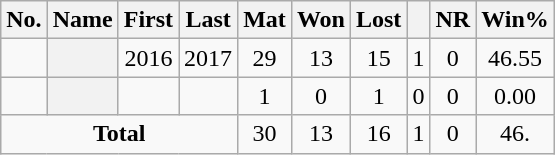<table class="wikitable plainrowheaders sortable">
<tr>
<th scope="col">No.</th>
<th scope="col">Name</th>
<th scope="col">First</th>
<th scope="col">Last</th>
<th scope="col">Mat</th>
<th scope="col">Won</th>
<th scope="col">Lost</th>
<th></th>
<th scope="col">NR</th>
<th scope="col">Win%</th>
</tr>
<tr align="center">
<td></td>
<th scope="row">  </th>
<td>2016</td>
<td>2017</td>
<td>29</td>
<td>13</td>
<td>15</td>
<td>1</td>
<td>0</td>
<td>46.55</td>
</tr>
<tr align="center">
<td></td>
<th scope="row">  </th>
<td></td>
<td></td>
<td>1</td>
<td>0</td>
<td>1</td>
<td>0</td>
<td>0</td>
<td>0.00</td>
</tr>
<tr class="sortbottom" style="text-align:center;">
<td colspan="4"><strong>Total</strong></td>
<td>30</td>
<td>13</td>
<td>16</td>
<td>1</td>
<td>0</td>
<td>46.</td>
</tr>
</table>
